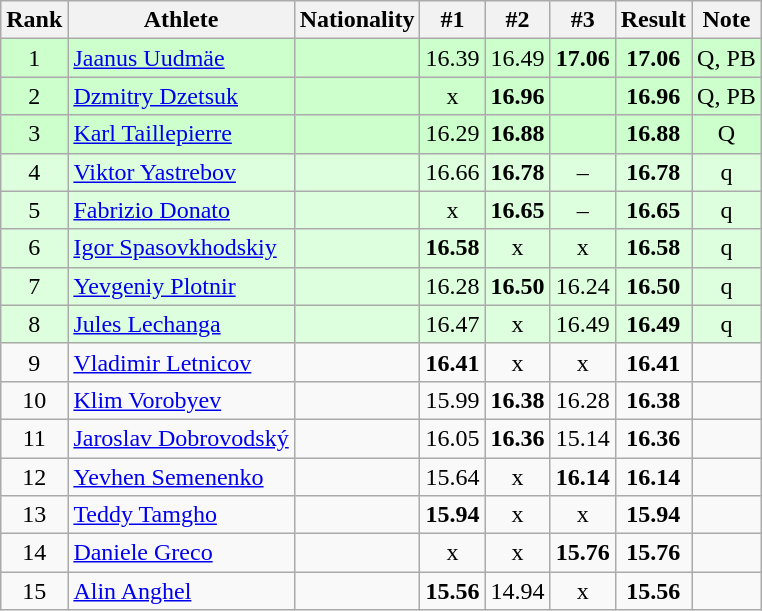<table class="wikitable sortable" style="text-align:center">
<tr>
<th>Rank</th>
<th>Athlete</th>
<th>Nationality</th>
<th>#1</th>
<th>#2</th>
<th>#3</th>
<th>Result</th>
<th>Note</th>
</tr>
<tr bgcolor=ccffcc>
<td>1</td>
<td align=left><a href='#'>Jaanus Uudmäe</a></td>
<td align=left></td>
<td>16.39</td>
<td>16.49</td>
<td><strong>17.06</strong></td>
<td><strong>17.06</strong></td>
<td>Q, PB</td>
</tr>
<tr bgcolor=ccffcc>
<td>2</td>
<td align=left><a href='#'>Dzmitry Dzetsuk</a></td>
<td align=left></td>
<td>x</td>
<td><strong>16.96</strong></td>
<td></td>
<td><strong>16.96</strong></td>
<td>Q, PB</td>
</tr>
<tr bgcolor=ccffcc>
<td>3</td>
<td align=left><a href='#'>Karl Taillepierre</a></td>
<td align=left></td>
<td>16.29</td>
<td><strong>16.88</strong></td>
<td></td>
<td><strong>16.88</strong></td>
<td>Q</td>
</tr>
<tr bgcolor=ddffdd>
<td>4</td>
<td align=left><a href='#'>Viktor Yastrebov</a></td>
<td align=left></td>
<td>16.66</td>
<td><strong>16.78</strong></td>
<td>–</td>
<td><strong>16.78</strong></td>
<td>q</td>
</tr>
<tr bgcolor=ddffdd>
<td>5</td>
<td align=left><a href='#'>Fabrizio Donato</a></td>
<td align=left></td>
<td>x</td>
<td><strong>16.65</strong></td>
<td>–</td>
<td><strong>16.65</strong></td>
<td>q</td>
</tr>
<tr bgcolor=ddffdd>
<td>6</td>
<td align=left><a href='#'>Igor Spasovkhodskiy</a></td>
<td align=left></td>
<td><strong>16.58</strong></td>
<td>x</td>
<td>x</td>
<td><strong>16.58</strong></td>
<td>q</td>
</tr>
<tr bgcolor=ddffdd>
<td>7</td>
<td align=left><a href='#'>Yevgeniy Plotnir</a></td>
<td align=left></td>
<td>16.28</td>
<td><strong>16.50</strong></td>
<td>16.24</td>
<td><strong>16.50</strong></td>
<td>q</td>
</tr>
<tr bgcolor=ddffdd>
<td>8</td>
<td align=left><a href='#'>Jules Lechanga</a></td>
<td align=left></td>
<td>16.47</td>
<td>x</td>
<td>16.49</td>
<td><strong>16.49</strong></td>
<td>q</td>
</tr>
<tr>
<td>9</td>
<td align=left><a href='#'>Vladimir Letnicov</a></td>
<td align=left></td>
<td><strong>16.41</strong></td>
<td>x</td>
<td>x</td>
<td><strong>16.41</strong></td>
<td></td>
</tr>
<tr>
<td>10</td>
<td align=left><a href='#'>Klim Vorobyev</a></td>
<td align=left></td>
<td>15.99</td>
<td><strong>16.38</strong></td>
<td>16.28</td>
<td><strong>16.38</strong></td>
<td></td>
</tr>
<tr>
<td>11</td>
<td align=left><a href='#'>Jaroslav Dobrovodský</a></td>
<td align=left></td>
<td>16.05</td>
<td><strong>16.36</strong></td>
<td>15.14</td>
<td><strong>16.36</strong></td>
<td></td>
</tr>
<tr>
<td>12</td>
<td align=left><a href='#'>Yevhen Semenenko</a></td>
<td align=left></td>
<td>15.64</td>
<td>x</td>
<td><strong>16.14</strong></td>
<td><strong>16.14</strong></td>
<td></td>
</tr>
<tr>
<td>13</td>
<td align=left><a href='#'>Teddy Tamgho</a></td>
<td align=left></td>
<td><strong>15.94</strong></td>
<td>x</td>
<td>x</td>
<td><strong>15.94</strong></td>
<td></td>
</tr>
<tr>
<td>14</td>
<td align=left><a href='#'>Daniele Greco</a></td>
<td align=left></td>
<td>x</td>
<td>x</td>
<td><strong>15.76</strong></td>
<td><strong>15.76</strong></td>
<td></td>
</tr>
<tr>
<td>15</td>
<td align=left><a href='#'>Alin Anghel</a></td>
<td align=left></td>
<td><strong>15.56</strong></td>
<td>14.94</td>
<td>x</td>
<td><strong>15.56</strong></td>
<td></td>
</tr>
</table>
